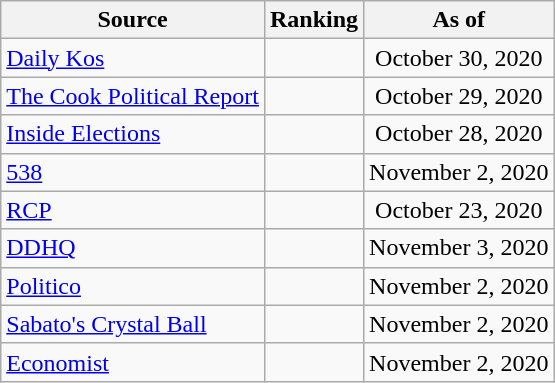<table class="wikitable" style="text-align:center">
<tr>
<th>Source</th>
<th>Ranking</th>
<th>As of</th>
</tr>
<tr>
<td align="left"><a href='#'>Daily Kos</a></td>
<td></td>
<td>October 30, 2020</td>
</tr>
<tr>
<td align=left><a href='#'>The Cook Political Report</a></td>
<td></td>
<td>October 29, 2020</td>
</tr>
<tr>
<td align=left><a href='#'>Inside Elections</a></td>
<td></td>
<td>October 28, 2020</td>
</tr>
<tr>
<td align="left"><a href='#'>538</a></td>
<td></td>
<td>November 2, 2020</td>
</tr>
<tr>
<td align="left"><a href='#'>RCP</a></td>
<td></td>
<td>October 23, 2020</td>
</tr>
<tr>
<td align="left"><a href='#'>DDHQ</a></td>
<td></td>
<td>November 3, 2020</td>
</tr>
<tr>
<td align="left"><a href='#'>Politico</a></td>
<td></td>
<td>November 2, 2020</td>
</tr>
<tr>
<td align=left><a href='#'>Sabato's Crystal Ball</a></td>
<td></td>
<td>November 2, 2020</td>
</tr>
<tr>
<td align="left"><a href='#'>Economist</a></td>
<td></td>
<td>November 2, 2020</td>
</tr>
</table>
